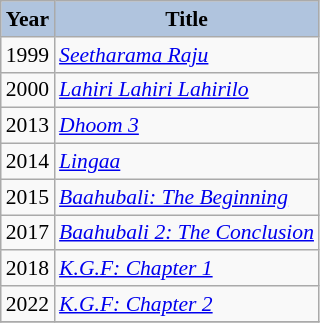<table class="wikitable" style="font-size:90%">
<tr style="text-align:center;">
<th style="text-align:center; background:#b0c4de;">Year</th>
<th style="text-align:center; background:#b0c4de;">Title</th>
</tr>
<tr>
<td>1999</td>
<td><em><a href='#'>Seetharama Raju</a></em></td>
</tr>
<tr>
<td>2000</td>
<td><em><a href='#'>Lahiri Lahiri Lahirilo</a></em></td>
</tr>
<tr>
<td>2013</td>
<td><em><a href='#'>Dhoom 3</a></em></td>
</tr>
<tr>
<td>2014</td>
<td><em><a href='#'>Lingaa</a></em></td>
</tr>
<tr>
<td>2015</td>
<td><em><a href='#'>Baahubali: The Beginning</a></em></td>
</tr>
<tr>
<td>2017</td>
<td><em><a href='#'>Baahubali 2: The Conclusion</a></em></td>
</tr>
<tr>
<td>2018</td>
<td><em><a href='#'>K.G.F: Chapter 1</a></em></td>
</tr>
<tr>
<td>2022</td>
<td><em><a href='#'>K.G.F: Chapter 2</a></em></td>
</tr>
<tr>
</tr>
</table>
